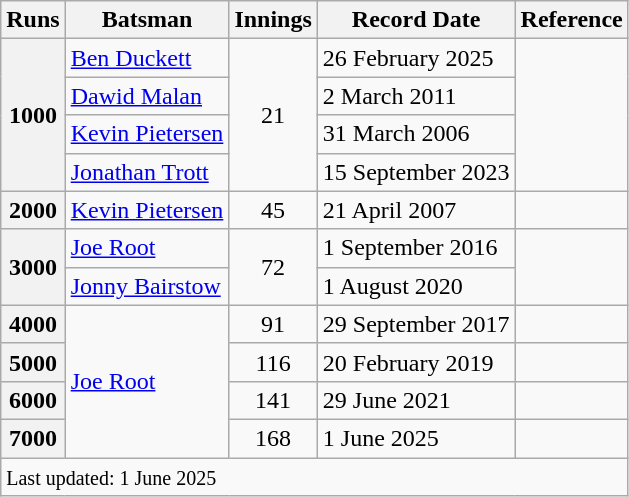<table class="wikitable plainrowheaders">
<tr>
<th scope="col" style="text-align:center;">Runs</th>
<th scope="col" style="text-align:center;">Batsman</th>
<th scope="col" style="text-align:center;">Innings</th>
<th scope="col" style="text-align:center;">Record Date</th>
<th scope="col">Reference</th>
</tr>
<tr>
<th scope=row style=text-align:center; rowspan="4">1000</th>
<td><a href='#'>Ben Duckett</a></td>
<td rowspan="4" align=center>21</td>
<td>26 February 2025</td>
<td rowspan=4></td>
</tr>
<tr>
<td><a href='#'>Dawid Malan</a></td>
<td>2 March 2011</td>
</tr>
<tr>
<td><a href='#'>Kevin Pietersen</a></td>
<td>31 March 2006</td>
</tr>
<tr>
<td><a href='#'>Jonathan Trott</a></td>
<td>15 September 2023</td>
</tr>
<tr>
<th scope=row style=text-align:center;>2000</th>
<td><a href='#'>Kevin Pietersen</a></td>
<td align=center>45</td>
<td>21 April 2007</td>
<td></td>
</tr>
<tr>
<th scope=row style=text-align:center; rowspan=2>3000</th>
<td><a href='#'>Joe Root</a></td>
<td rowspan="2" align=center>72</td>
<td>1 September 2016</td>
<td rowspan=2></td>
</tr>
<tr>
<td><a href='#'>Jonny Bairstow</a></td>
<td>1 August 2020</td>
</tr>
<tr>
<th scope=row style=text-align:center;>4000</th>
<td rowspan="4"><a href='#'>Joe Root</a></td>
<td align=center>91</td>
<td>29 September 2017</td>
<td></td>
</tr>
<tr>
<th scope=row style=text-align:center;>5000</th>
<td align=center>116</td>
<td>20 February 2019</td>
<td></td>
</tr>
<tr>
<th scope=row style=text-align:center;>6000</th>
<td align=center>141</td>
<td>29 June 2021</td>
<td></td>
</tr>
<tr>
<th scope=row style=text-align:center;>7000</th>
<td align=center>168</td>
<td>1 June 2025</td>
<td></td>
</tr>
<tr class="sortbottom">
<td colspan="6"><small>Last updated: 1 June 2025</small></td>
</tr>
</table>
